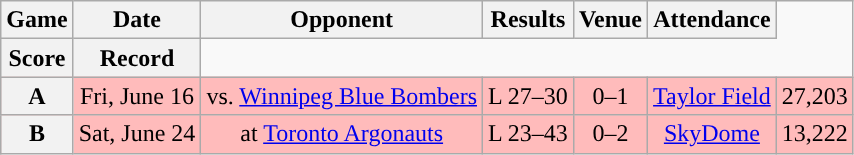<table class="wikitable" style="text-align:center">
<tr>
<th>Game</th>
<th>Date</th>
<th>Opponent</th>
<th>Results</th>
<th>Venue</th>
<th>Attendance</th>
</tr>
<tr>
<th>Score</th>
<th>Record</th>
</tr>
<tr style="background:#ffbbbb">
<th>A</th>
<td>Fri, June 16</td>
<td>vs. <a href='#'>Winnipeg Blue Bombers</a></td>
<td>L 27–30</td>
<td>0–1</td>
<td><a href='#'>Taylor Field</a></td>
<td>27,203</td>
</tr>
<tr style="background:#ffbbbb">
<th>B</th>
<td>Sat, June 24</td>
<td>at <a href='#'>Toronto Argonauts</a></td>
<td>L 23–43</td>
<td>0–2</td>
<td><a href='#'>SkyDome</a></td>
<td>13,222</td>
</tr>
</table>
